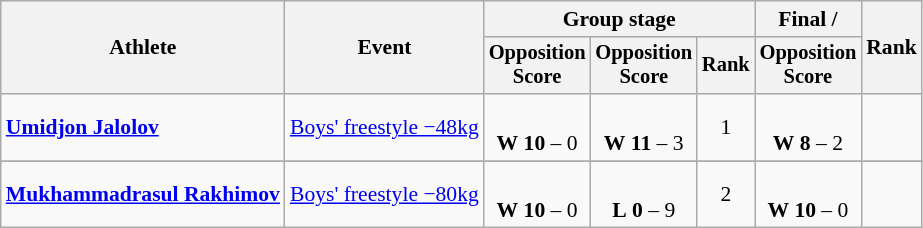<table class="wikitable" style="font-size:90%">
<tr>
<th rowspan=2>Athlete</th>
<th rowspan=2>Event</th>
<th colspan=3>Group stage</th>
<th>Final / </th>
<th rowspan=2>Rank</th>
</tr>
<tr style="font-size:95%">
<th>Opposition<br>Score</th>
<th>Opposition<br>Score</th>
<th>Rank</th>
<th>Opposition<br>Score</th>
</tr>
<tr align=center>
<td align=left><strong><a href='#'>Umidjon Jalolov</a></strong></td>
<td align=left><a href='#'>Boys' freestyle −48kg</a></td>
<td><br><strong>W</strong> <strong>10</strong> – 0 <sup></sup></td>
<td><br><strong>W</strong> <strong>11</strong> – 3 <sup></sup></td>
<td>1 </td>
<td><br><strong>W</strong> <strong>8</strong> – 2 <sup></sup></td>
<td></td>
</tr>
<tr>
</tr>
<tr align=center>
<td align=left><strong><a href='#'>Mukhammadrasul Rakhimov</a></strong></td>
<td align=left><a href='#'>Boys' freestyle −80kg</a></td>
<td><br><strong>W</strong> <strong>10</strong> – 0 <sup></sup></td>
<td><br><strong>L</strong> <strong>0</strong> – 9 <sup></sup></td>
<td>2 </td>
<td><br><strong>W</strong> <strong>10</strong> – 0 <sup></sup></td>
<td></td>
</tr>
</table>
